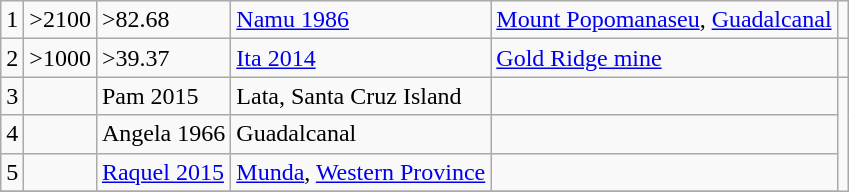<table class="wikitable">
<tr>
<td>1</td>
<td>>2100</td>
<td>>82.68</td>
<td><a href='#'>Namu 1986</a></td>
<td><a href='#'>Mount Popomanaseu</a>, <a href='#'>Guadalcanal</a></td>
<td></td>
</tr>
<tr>
<td>2</td>
<td>>1000</td>
<td>>39.37</td>
<td><a href='#'>Ita 2014</a></td>
<td><a href='#'>Gold Ridge mine</a></td>
<td></td>
</tr>
<tr>
<td>3</td>
<td></td>
<td>Pam 2015</td>
<td>Lata, Santa Cruz Island</td>
<td></td>
</tr>
<tr>
<td>4</td>
<td></td>
<td>Angela 1966</td>
<td>Guadalcanal</td>
<td></td>
</tr>
<tr>
<td>5</td>
<td></td>
<td><a href='#'>Raquel 2015</a></td>
<td><a href='#'>Munda</a>, <a href='#'>Western Province</a></td>
<td></td>
</tr>
<tr>
</tr>
</table>
